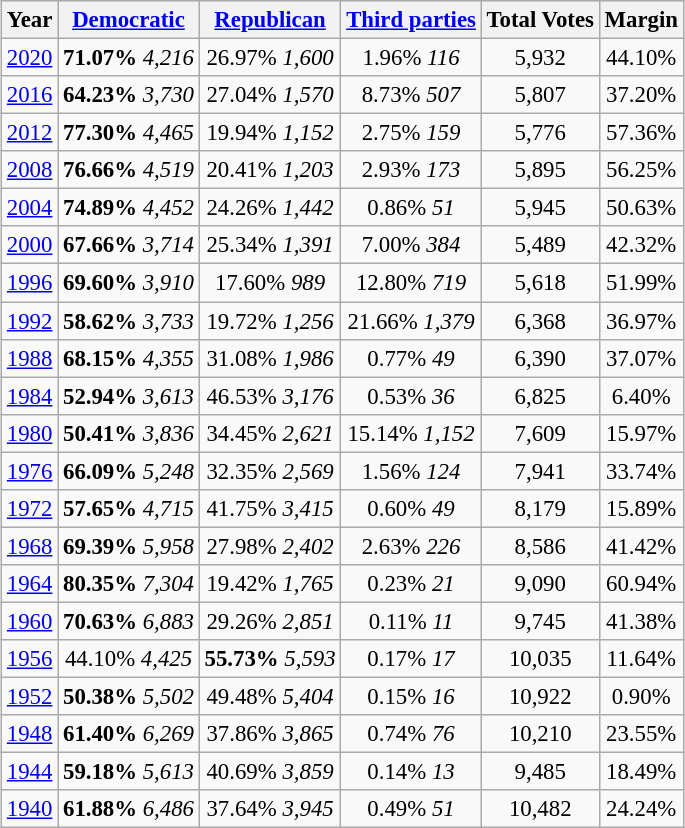<table class="wikitable mw-collapsible" style="float:center; margin:1em; font-size:95%;">
<tr style="background:lightgrey;">
<th>Year</th>
<th><a href='#'>Democratic</a></th>
<th><a href='#'>Republican</a></th>
<th><a href='#'>Third parties</a></th>
<th>Total Votes</th>
<th>Margin</th>
</tr>
<tr>
<td align="center" ><a href='#'>2020</a></td>
<td align="center" ><strong>71.07%</strong> <em>4,216</em></td>
<td align="center" >26.97% <em>1,600</em></td>
<td align="center" >1.96% <em>116</em></td>
<td align="center" >5,932</td>
<td align="center" >44.10%</td>
</tr>
<tr>
<td align="center" ><a href='#'>2016</a></td>
<td align="center" ><strong>64.23%</strong> <em>3,730</em></td>
<td align="center" >27.04% <em>1,570</em></td>
<td align="center" >8.73% <em>507</em></td>
<td align="center" >5,807</td>
<td align="center" >37.20%</td>
</tr>
<tr>
<td align="center" ><a href='#'>2012</a></td>
<td align="center" ><strong>77.30%</strong> <em>4,465</em></td>
<td align="center" >19.94% <em>1,152</em></td>
<td align="center" >2.75% <em>159</em></td>
<td align="center" >5,776</td>
<td align="center" >57.36%</td>
</tr>
<tr>
<td align="center" ><a href='#'>2008</a></td>
<td align="center" ><strong>76.66%</strong> <em>4,519</em></td>
<td align="center" >20.41% <em>1,203</em></td>
<td align="center" >2.93% <em>173</em></td>
<td align="center" >5,895</td>
<td align="center" >56.25%</td>
</tr>
<tr>
<td align="center" ><a href='#'>2004</a></td>
<td align="center" ><strong>74.89%</strong> <em>4,452</em></td>
<td align="center" >24.26% <em>1,442</em></td>
<td align="center" >0.86% <em>51</em></td>
<td align="center" >5,945</td>
<td align="center" >50.63%</td>
</tr>
<tr>
<td align="center" ><a href='#'>2000</a></td>
<td align="center" ><strong>67.66%</strong> <em>3,714</em></td>
<td align="center" >25.34% <em>1,391</em></td>
<td align="center" >7.00% <em>384</em></td>
<td align="center" >5,489</td>
<td align="center" >42.32%</td>
</tr>
<tr>
<td align="center" ><a href='#'>1996</a></td>
<td align="center" ><strong>69.60%</strong> <em>3,910</em></td>
<td align="center" >17.60% <em>989</em></td>
<td align="center" >12.80% <em>719</em></td>
<td align="center" >5,618</td>
<td align="center" >51.99%</td>
</tr>
<tr>
<td align="center" ><a href='#'>1992</a></td>
<td align="center" ><strong>58.62%</strong> <em>3,733</em></td>
<td align="center" >19.72% <em>1,256</em></td>
<td align="center" >21.66% <em>1,379</em></td>
<td align="center" >6,368</td>
<td align="center" >36.97%</td>
</tr>
<tr>
<td align="center" ><a href='#'>1988</a></td>
<td align="center" ><strong>68.15%</strong> <em>4,355</em></td>
<td align="center" >31.08% <em>1,986</em></td>
<td align="center" >0.77% <em>49</em></td>
<td align="center" >6,390</td>
<td align="center" >37.07%</td>
</tr>
<tr>
<td align="center" ><a href='#'>1984</a></td>
<td align="center" ><strong>52.94%</strong> <em>3,613</em></td>
<td align="center" >46.53% <em>3,176</em></td>
<td align="center" >0.53% <em>36</em></td>
<td align="center" >6,825</td>
<td align="center" >6.40%</td>
</tr>
<tr>
<td align="center" ><a href='#'>1980</a></td>
<td align="center" ><strong>50.41%</strong> <em>3,836</em></td>
<td align="center" >34.45% <em>2,621</em></td>
<td align="center" >15.14% <em>1,152</em></td>
<td align="center" >7,609</td>
<td align="center" >15.97%</td>
</tr>
<tr>
<td align="center" ><a href='#'>1976</a></td>
<td align="center" ><strong>66.09%</strong> <em>5,248</em></td>
<td align="center" >32.35% <em>2,569</em></td>
<td align="center" >1.56% <em>124</em></td>
<td align="center" >7,941</td>
<td align="center" >33.74%</td>
</tr>
<tr>
<td align="center" ><a href='#'>1972</a></td>
<td align="center" ><strong>57.65%</strong> <em>4,715</em></td>
<td align="center" >41.75% <em>3,415</em></td>
<td align="center" >0.60% <em>49</em></td>
<td align="center" >8,179</td>
<td align="center" >15.89%</td>
</tr>
<tr>
<td align="center" ><a href='#'>1968</a></td>
<td align="center" ><strong>69.39%</strong> <em>5,958</em></td>
<td align="center" >27.98% <em>2,402</em></td>
<td align="center" >2.63% <em>226</em></td>
<td align="center" >8,586</td>
<td align="center" >41.42%</td>
</tr>
<tr>
<td align="center" ><a href='#'>1964</a></td>
<td align="center" ><strong>80.35%</strong> <em>7,304</em></td>
<td align="center" >19.42% <em>1,765</em></td>
<td align="center" >0.23% <em>21</em></td>
<td align="center" >9,090</td>
<td align="center" >60.94%</td>
</tr>
<tr>
<td align="center" ><a href='#'>1960</a></td>
<td align="center" ><strong>70.63%</strong> <em>6,883</em></td>
<td align="center" >29.26% <em>2,851</em></td>
<td align="center" >0.11% <em>11</em></td>
<td align="center" >9,745</td>
<td align="center" >41.38%</td>
</tr>
<tr>
<td align="center" ><a href='#'>1956</a></td>
<td align="center" >44.10% <em>4,425</em></td>
<td align="center" ><strong>55.73%</strong> <em>5,593</em></td>
<td align="center" >0.17% <em>17</em></td>
<td align="center" >10,035</td>
<td align="center" >11.64%</td>
</tr>
<tr>
<td align="center" ><a href='#'>1952</a></td>
<td align="center" ><strong>50.38%</strong> <em>5,502</em></td>
<td align="center" >49.48% <em>5,404</em></td>
<td align="center" >0.15% <em>16</em></td>
<td align="center" >10,922</td>
<td align="center" >0.90%</td>
</tr>
<tr>
<td align="center" ><a href='#'>1948</a></td>
<td align="center" ><strong>61.40%</strong> <em>6,269</em></td>
<td align="center" >37.86% <em>3,865</em></td>
<td align="center" >0.74% <em>76</em></td>
<td align="center" >10,210</td>
<td align="center" >23.55%</td>
</tr>
<tr>
<td align="center" ><a href='#'>1944</a></td>
<td align="center" ><strong>59.18%</strong> <em>5,613</em></td>
<td align="center" >40.69% <em>3,859</em></td>
<td align="center" >0.14% <em>13</em></td>
<td align="center" >9,485</td>
<td align="center" >18.49%</td>
</tr>
<tr>
<td align="center" ><a href='#'>1940</a></td>
<td align="center" ><strong>61.88%</strong> <em>6,486</em></td>
<td align="center" >37.64% <em>3,945</em></td>
<td align="center" >0.49% <em>51</em></td>
<td align="center" >10,482</td>
<td align="center" >24.24%</td>
</tr>
</table>
